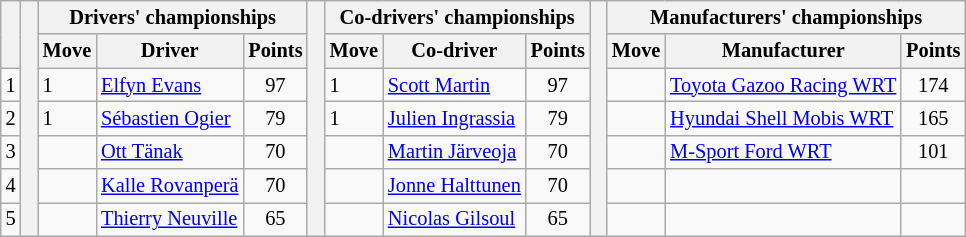<table class="wikitable" style="font-size:85%;">
<tr>
<th rowspan="2"></th>
<th rowspan="7" style="width:5px;"></th>
<th colspan="3">Drivers' championships</th>
<th rowspan="7" style="width:5px;"></th>
<th colspan="3" nowrap>Co-drivers' championships</th>
<th rowspan="7" style="width:5px;"></th>
<th colspan="3" nowrap>Manufacturers' championships</th>
</tr>
<tr>
<th>Move</th>
<th>Driver</th>
<th>Points</th>
<th>Move</th>
<th>Co-driver</th>
<th>Points</th>
<th>Move</th>
<th>Manufacturer</th>
<th>Points</th>
</tr>
<tr>
<td align="center">1</td>
<td> 1</td>
<td><a href='#'>Elfyn Evans</a></td>
<td align="center">97</td>
<td> 1</td>
<td><a href='#'>Scott Martin</a></td>
<td align="center">97</td>
<td></td>
<td nowrap><a href='#'>Toyota Gazoo Racing WRT</a></td>
<td align="center">174</td>
</tr>
<tr>
<td align="center">2</td>
<td> 1</td>
<td nowrap><a href='#'>Sébastien Ogier</a></td>
<td align="center">79</td>
<td> 1</td>
<td><a href='#'>Julien Ingrassia</a></td>
<td align="center">79</td>
<td></td>
<td nowrap><a href='#'>Hyundai Shell Mobis WRT</a></td>
<td align="center">165</td>
</tr>
<tr>
<td align="center">3</td>
<td></td>
<td><a href='#'>Ott Tänak</a></td>
<td align="center">70</td>
<td></td>
<td><a href='#'>Martin Järveoja</a></td>
<td align="center">70</td>
<td></td>
<td><a href='#'>M-Sport Ford WRT</a></td>
<td align="center">101</td>
</tr>
<tr>
<td align="center">4</td>
<td></td>
<td nowrap><a href='#'>Kalle Rovanperä</a></td>
<td align="center">70</td>
<td></td>
<td nowrap><a href='#'>Jonne Halttunen</a></td>
<td align="center">70</td>
<td></td>
<td></td>
<td></td>
</tr>
<tr>
<td align="center">5</td>
<td></td>
<td><a href='#'>Thierry Neuville</a></td>
<td align="center">65</td>
<td></td>
<td><a href='#'>Nicolas Gilsoul</a></td>
<td align="center">65</td>
<td></td>
<td></td>
<td></td>
</tr>
</table>
